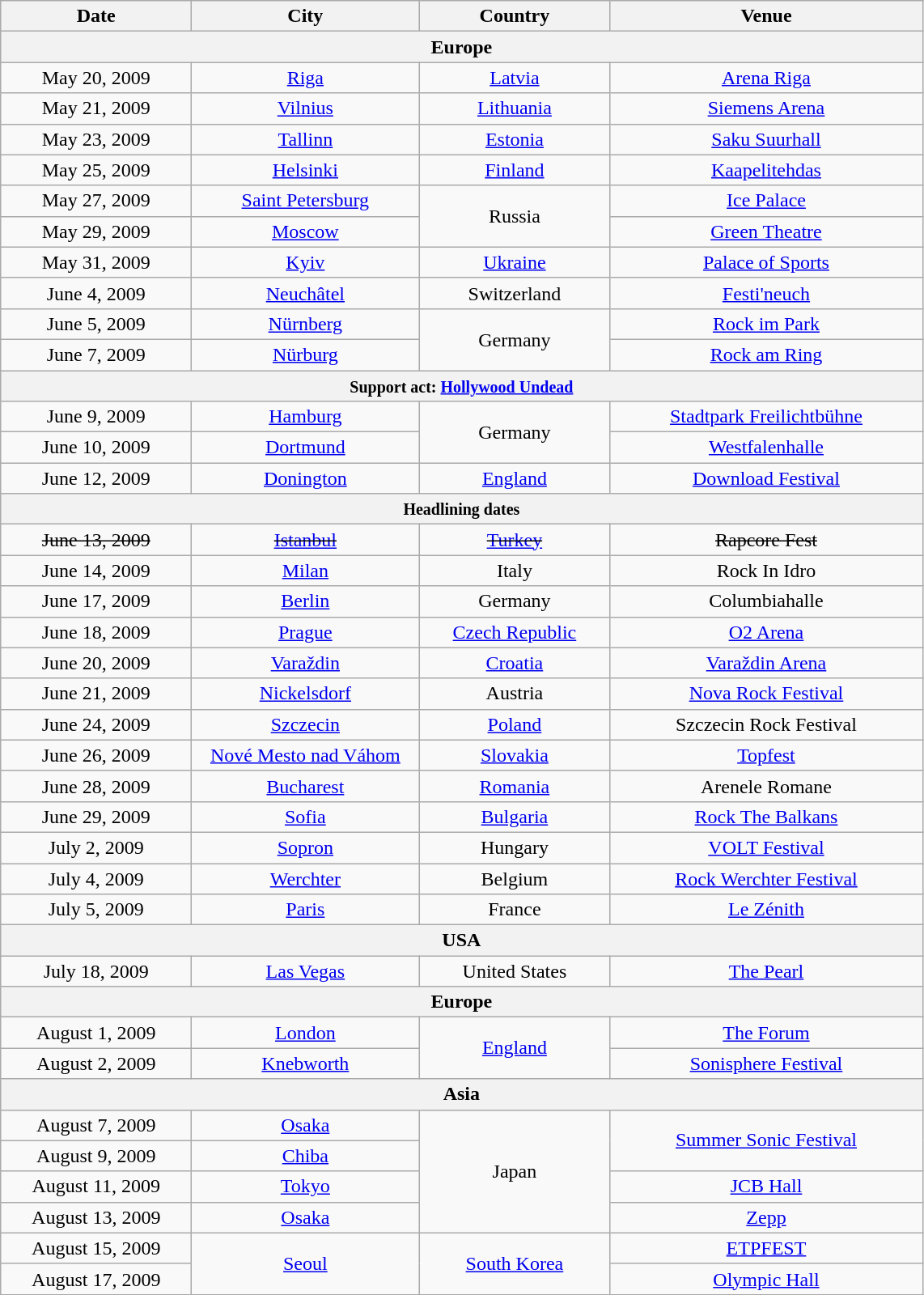<table class="wikitable" style=" text-align:center;">
<tr>
<th style="width:150px;">Date</th>
<th style="width:180px;">City</th>
<th style="width:150px;">Country</th>
<th style="width:250px;">Venue</th>
</tr>
<tr>
<th colspan="4">Europe</th>
</tr>
<tr>
<td>May 20, 2009</td>
<td><a href='#'>Riga</a></td>
<td><a href='#'>Latvia</a></td>
<td><a href='#'>Arena Riga</a></td>
</tr>
<tr>
<td>May 21, 2009</td>
<td><a href='#'>Vilnius</a></td>
<td><a href='#'>Lithuania</a></td>
<td><a href='#'>Siemens Arena</a></td>
</tr>
<tr>
<td>May 23, 2009</td>
<td><a href='#'>Tallinn</a></td>
<td><a href='#'>Estonia</a></td>
<td><a href='#'>Saku Suurhall</a></td>
</tr>
<tr>
<td>May 25, 2009</td>
<td><a href='#'>Helsinki</a></td>
<td><a href='#'>Finland</a></td>
<td><a href='#'>Kaapelitehdas</a></td>
</tr>
<tr>
<td>May 27, 2009</td>
<td><a href='#'>Saint Petersburg</a></td>
<td rowspan="2">Russia</td>
<td><a href='#'>Ice Palace</a></td>
</tr>
<tr>
<td>May 29, 2009</td>
<td><a href='#'>Moscow</a></td>
<td><a href='#'>Green Theatre</a></td>
</tr>
<tr>
<td>May 31, 2009</td>
<td><a href='#'>Kyiv</a></td>
<td><a href='#'>Ukraine</a></td>
<td><a href='#'>Palace of Sports</a></td>
</tr>
<tr>
<td>June 4, 2009</td>
<td><a href='#'>Neuchâtel</a></td>
<td>Switzerland</td>
<td><a href='#'>Festi'neuch</a></td>
</tr>
<tr>
<td>June 5, 2009</td>
<td><a href='#'>Nürnberg</a></td>
<td rowspan="2">Germany</td>
<td><a href='#'>Rock im Park</a></td>
</tr>
<tr>
<td>June 7, 2009</td>
<td><a href='#'>Nürburg</a></td>
<td><a href='#'>Rock am Ring</a></td>
</tr>
<tr>
<th colspan="4"><small>Support act: <a href='#'>Hollywood Undead</a></small></th>
</tr>
<tr>
<td>June 9, 2009</td>
<td><a href='#'>Hamburg</a></td>
<td rowspan="2">Germany</td>
<td><a href='#'>Stadtpark Freilichtbühne</a></td>
</tr>
<tr>
<td>June 10, 2009</td>
<td><a href='#'>Dortmund</a></td>
<td><a href='#'>Westfalenhalle</a></td>
</tr>
<tr>
<td>June 12, 2009</td>
<td><a href='#'>Donington</a></td>
<td><a href='#'>England</a></td>
<td><a href='#'>Download Festival</a></td>
</tr>
<tr>
<th colspan="4"><small>Headlining dates</small></th>
</tr>
<tr>
<td><s>June 13, 2009</s></td>
<td><s><a href='#'>Istanbul</a></s></td>
<td><s><a href='#'>Turkey</a></s></td>
<td><s>Rapcore Fest</s></td>
</tr>
<tr>
<td>June 14, 2009</td>
<td><a href='#'>Milan</a></td>
<td>Italy</td>
<td>Rock In Idro</td>
</tr>
<tr>
<td>June 17, 2009</td>
<td><a href='#'>Berlin</a></td>
<td>Germany</td>
<td>Columbiahalle</td>
</tr>
<tr>
<td>June 18, 2009</td>
<td><a href='#'>Prague</a></td>
<td><a href='#'>Czech Republic</a></td>
<td><a href='#'>O2 Arena</a></td>
</tr>
<tr>
<td>June 20, 2009</td>
<td><a href='#'>Varaždin</a></td>
<td><a href='#'>Croatia</a></td>
<td><a href='#'>Varaždin Arena</a></td>
</tr>
<tr>
<td>June 21, 2009</td>
<td><a href='#'>Nickelsdorf</a></td>
<td>Austria</td>
<td><a href='#'>Nova Rock Festival</a></td>
</tr>
<tr>
<td>June 24, 2009</td>
<td><a href='#'>Szczecin</a></td>
<td><a href='#'>Poland</a></td>
<td>Szczecin Rock Festival</td>
</tr>
<tr>
<td>June 26, 2009</td>
<td><a href='#'>Nové Mesto nad Váhom</a></td>
<td><a href='#'>Slovakia</a></td>
<td><a href='#'>Topfest</a></td>
</tr>
<tr>
<td>June 28, 2009</td>
<td><a href='#'>Bucharest</a></td>
<td><a href='#'>Romania</a></td>
<td>Arenele Romane</td>
</tr>
<tr>
<td>June 29, 2009</td>
<td><a href='#'>Sofia</a></td>
<td><a href='#'>Bulgaria</a></td>
<td><a href='#'>Rock The Balkans</a></td>
</tr>
<tr>
<td>July 2, 2009</td>
<td><a href='#'>Sopron</a></td>
<td>Hungary</td>
<td><a href='#'>VOLT Festival</a></td>
</tr>
<tr>
<td>July 4, 2009</td>
<td><a href='#'>Werchter</a></td>
<td>Belgium</td>
<td><a href='#'>Rock Werchter Festival</a></td>
</tr>
<tr>
<td>July 5, 2009</td>
<td><a href='#'>Paris</a></td>
<td>France</td>
<td><a href='#'>Le Zénith</a></td>
</tr>
<tr>
<th colspan="4">USA</th>
</tr>
<tr>
<td>July 18, 2009</td>
<td><a href='#'>Las Vegas</a></td>
<td>United States</td>
<td><a href='#'>The Pearl</a></td>
</tr>
<tr>
<th colspan="4">Europe</th>
</tr>
<tr>
<td>August 1, 2009</td>
<td><a href='#'>London</a></td>
<td rowspan="2"><a href='#'>England</a></td>
<td><a href='#'>The Forum</a></td>
</tr>
<tr>
<td>August 2, 2009</td>
<td><a href='#'>Knebworth</a></td>
<td><a href='#'>Sonisphere Festival</a></td>
</tr>
<tr>
<th colspan="4">Asia</th>
</tr>
<tr>
<td>August 7, 2009</td>
<td><a href='#'>Osaka</a></td>
<td rowspan="4">Japan</td>
<td rowspan="2"><a href='#'>Summer Sonic Festival</a></td>
</tr>
<tr>
<td>August 9, 2009</td>
<td><a href='#'>Chiba</a></td>
</tr>
<tr>
<td>August 11, 2009</td>
<td><a href='#'>Tokyo</a></td>
<td><a href='#'>JCB Hall</a></td>
</tr>
<tr>
<td>August 13, 2009</td>
<td><a href='#'>Osaka</a></td>
<td><a href='#'>Zepp</a></td>
</tr>
<tr>
<td>August 15, 2009</td>
<td rowspan="2"><a href='#'>Seoul</a></td>
<td rowspan="2"><a href='#'>South Korea</a></td>
<td><a href='#'>ETPFEST</a></td>
</tr>
<tr>
<td>August 17, 2009</td>
<td><a href='#'>Olympic Hall</a></td>
</tr>
</table>
